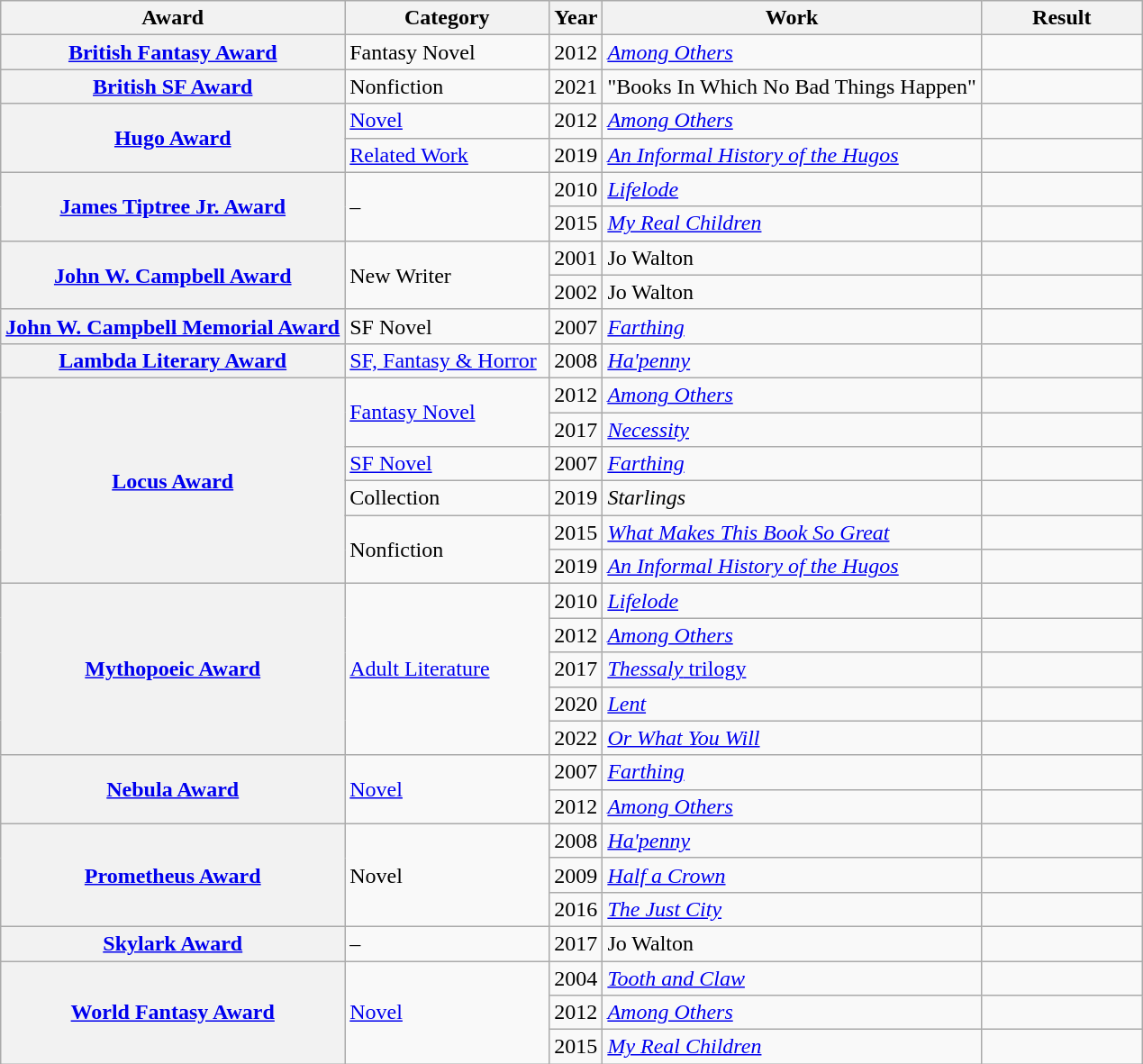<table class="wikitable sortable plainrowheaders">
<tr>
<th scope=col style="min-width: 15em">Award</th>
<th scope=col style="width: 9em">Category</th>
<th scope=col>Year</th>
<th scope=col>Work</th>
<th scope=col style="min-width: 7em">Result</th>
</tr>
<tr>
<th scope=row style="text-align: center"><a href='#'>British Fantasy Award</a></th>
<td>Fantasy Novel</td>
<td align=center>2012</td>
<td><em><a href='#'>Among Others</a></em></td>
<td></td>
</tr>
<tr>
<th scope=row style="text-align: center"><a href='#'>British SF Award</a></th>
<td>Nonfiction</td>
<td align=center>2021</td>
<td>"Books In Which No Bad Things Happen"</td>
<td></td>
</tr>
<tr>
<th scope=row style="text-align: center" rowspan=2><a href='#'>Hugo Award</a></th>
<td><a href='#'>Novel</a></td>
<td align=center>2012</td>
<td><em><a href='#'>Among Others</a></em></td>
<td></td>
</tr>
<tr>
<td><a href='#'>Related Work</a></td>
<td align=center>2019</td>
<td><em><a href='#'>An Informal History of the Hugos</a></em></td>
<td></td>
</tr>
<tr>
<th scope=row style="text-align: center" rowspan=2><a href='#'>James Tiptree Jr. Award</a></th>
<td rowspan=2>–</td>
<td align=center>2010</td>
<td><em><a href='#'>Lifelode</a></em></td>
<td></td>
</tr>
<tr>
<td align=center>2015</td>
<td><em><a href='#'>My Real Children</a></em></td>
<td></td>
</tr>
<tr>
<th scope=row style="text-align: center" rowspan=2><a href='#'>John W. Campbell Award</a></th>
<td rowspan=2>New Writer</td>
<td align=center>2001</td>
<td>Jo Walton</td>
<td></td>
</tr>
<tr>
<td align=center>2002</td>
<td>Jo Walton</td>
<td></td>
</tr>
<tr>
<th scope=row style="text-align: center"><a href='#'>John W. Campbell Memorial Award</a></th>
<td>SF Novel</td>
<td align=center>2007</td>
<td><em><a href='#'>Farthing</a></em></td>
<td></td>
</tr>
<tr>
<th scope=row style="text-align: center"><a href='#'>Lambda Literary Award</a></th>
<td><a href='#'>SF, Fantasy & Horror</a></td>
<td align=center>2008</td>
<td><em><a href='#'>Ha'penny</a></em></td>
<td></td>
</tr>
<tr>
<th scope=row style="text-align: center" rowspan=6><a href='#'>Locus Award</a></th>
<td rowspan=2><a href='#'>Fantasy Novel</a></td>
<td align=center>2012</td>
<td><em><a href='#'>Among Others</a></em></td>
<td></td>
</tr>
<tr>
<td align=center>2017</td>
<td><em><a href='#'>Necessity</a></em></td>
<td></td>
</tr>
<tr>
<td><a href='#'>SF Novel</a></td>
<td align=center>2007</td>
<td><em><a href='#'>Farthing</a></em></td>
<td></td>
</tr>
<tr>
<td>Collection</td>
<td align=center>2019</td>
<td><em>Starlings</em></td>
<td></td>
</tr>
<tr>
<td rowspan=2>Nonfiction</td>
<td align=center>2015</td>
<td><em><a href='#'>What Makes This Book So Great</a></em></td>
<td></td>
</tr>
<tr>
<td align=center>2019</td>
<td><em><a href='#'>An Informal History of the Hugos</a></em></td>
<td></td>
</tr>
<tr>
<th scope=row style="text-align: center" rowspan=5><a href='#'>Mythopoeic Award</a></th>
<td rowspan=5><a href='#'>Adult Literature</a></td>
<td align=center>2010</td>
<td><em><a href='#'>Lifelode</a></em></td>
<td></td>
</tr>
<tr>
<td align=center>2012</td>
<td><em><a href='#'>Among Others</a></em></td>
<td></td>
</tr>
<tr>
<td align=center>2017</td>
<td><a href='#'><em>Thessaly</em> trilogy</a></td>
<td></td>
</tr>
<tr>
<td align=center>2020</td>
<td><em><a href='#'>Lent</a></em></td>
<td></td>
</tr>
<tr>
<td align=center>2022</td>
<td><em><a href='#'>Or What You Will</a></em></td>
<td></td>
</tr>
<tr>
<th scope=row style="text-align: center" rowspan=2><a href='#'>Nebula Award</a></th>
<td rowspan=2><a href='#'>Novel</a></td>
<td align=center>2007</td>
<td><em><a href='#'>Farthing</a></em></td>
<td></td>
</tr>
<tr>
<td align=center>2012</td>
<td><em><a href='#'>Among Others</a></em></td>
<td></td>
</tr>
<tr>
<th scope=row style="text-align: center" rowspan=3><a href='#'>Prometheus Award</a></th>
<td rowspan=3>Novel</td>
<td align=center>2008</td>
<td><em><a href='#'>Ha'penny</a></em></td>
<td></td>
</tr>
<tr>
<td align=center>2009</td>
<td><em><a href='#'>Half a Crown</a></em></td>
<td></td>
</tr>
<tr>
<td align=center>2016</td>
<td><em><a href='#'>The Just City</a></em></td>
<td></td>
</tr>
<tr>
<th scope=row style="text-align: center"><a href='#'>Skylark Award</a></th>
<td>–</td>
<td align=center>2017</td>
<td>Jo Walton</td>
<td></td>
</tr>
<tr>
<th scope=row style="text-align: center" rowspan=3><a href='#'>World Fantasy Award</a></th>
<td rowspan=3><a href='#'>Novel</a></td>
<td align=center>2004</td>
<td><em><a href='#'>Tooth and Claw</a></em></td>
<td></td>
</tr>
<tr>
<td align=center>2012</td>
<td><em><a href='#'>Among Others</a></em></td>
<td></td>
</tr>
<tr>
<td align=center>2015</td>
<td><em><a href='#'>My Real Children</a></em></td>
<td></td>
</tr>
</table>
